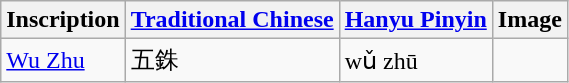<table class="wikitable">
<tr>
<th>Inscription</th>
<th><a href='#'>Traditional Chinese</a></th>
<th><a href='#'>Hanyu Pinyin</a></th>
<th>Image</th>
</tr>
<tr>
<td><a href='#'>Wu Zhu</a></td>
<td>五銖</td>
<td>wǔ zhū</td>
<td></td>
</tr>
</table>
